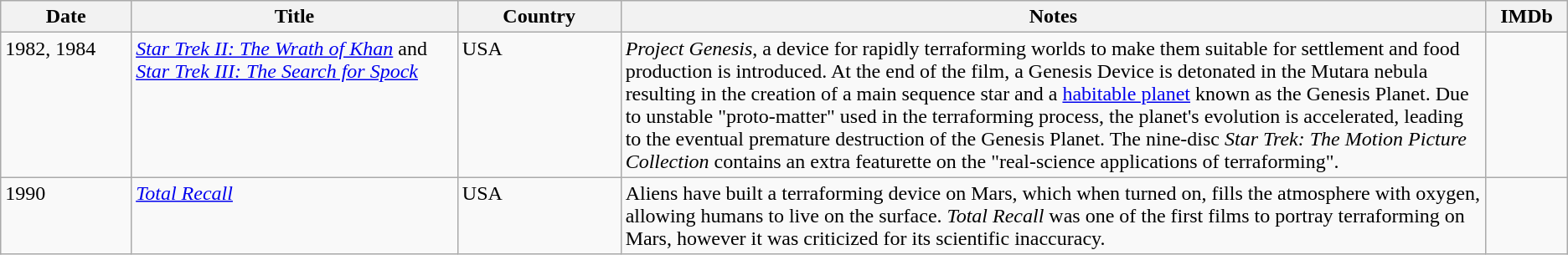<table class="wikitable sortable">
<tr>
<th style="width:8%;">Date</th>
<th style="width:20%;">Title</th>
<th style="width:10%;">Country</th>
<th style="width:53%;">Notes</th>
<th style="width:5%;" class="unsortable">IMDb</th>
</tr>
<tr valign="top">
<td>1982, 1984</td>
<td><em><a href='#'>Star Trek II: The Wrath of Khan</a></em> and <em><a href='#'>Star Trek III: The Search for Spock</a></em></td>
<td>USA</td>
<td><em>Project Genesis</em>, a device for rapidly terraforming worlds to make them suitable for settlement and food production is introduced. At the end of the film, a Genesis Device is detonated in the Mutara nebula resulting in the creation of a main sequence star and a <a href='#'>habitable planet</a> known as the Genesis Planet. Due to unstable "proto-matter" used in the terraforming process, the planet's evolution is accelerated, leading to the eventual premature destruction of the Genesis Planet.  The nine-disc <em>Star Trek: The Motion Picture Collection</em> contains an extra featurette on the "real-science applications of terraforming".</td>
<td> </td>
</tr>
<tr valign="top">
<td>1990</td>
<td><em><a href='#'>Total Recall</a></em></td>
<td>USA</td>
<td>Aliens have built a terraforming device on Mars, which when turned on, fills the atmosphere with oxygen, allowing humans to live on the surface.    <em>Total Recall</em> was one of the first films to portray terraforming on Mars, however it was criticized for its scientific inaccuracy.</td>
<td></td>
</tr>
</table>
